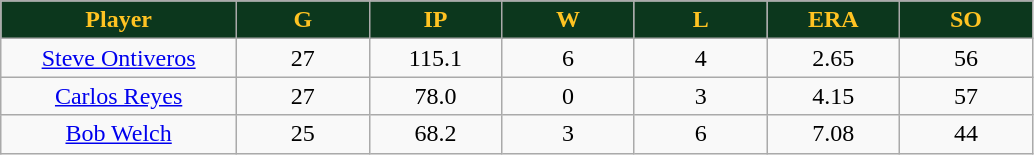<table class="wikitable sortable">
<tr>
<th style="background:#0C371D;color:#ffc322;" width="16%">Player</th>
<th style="background:#0C371D;color:#ffc322;" width="9%">G</th>
<th style="background:#0C371D;color:#ffc322;" width="9%">IP</th>
<th style="background:#0C371D;color:#ffc322;" width="9%">W</th>
<th style="background:#0C371D;color:#ffc322;" width="9%">L</th>
<th style="background:#0C371D;color:#ffc322;" width="9%">ERA</th>
<th style="background:#0C371D;color:#ffc322;" width="9%">SO</th>
</tr>
<tr align=center>
<td><a href='#'>Steve Ontiveros</a></td>
<td>27</td>
<td>115.1</td>
<td>6</td>
<td>4</td>
<td>2.65</td>
<td>56</td>
</tr>
<tr align=center>
<td><a href='#'>Carlos Reyes</a></td>
<td>27</td>
<td>78.0</td>
<td>0</td>
<td>3</td>
<td>4.15</td>
<td>57</td>
</tr>
<tr align=center>
<td><a href='#'>Bob Welch</a></td>
<td>25</td>
<td>68.2</td>
<td>3</td>
<td>6</td>
<td>7.08</td>
<td>44</td>
</tr>
</table>
